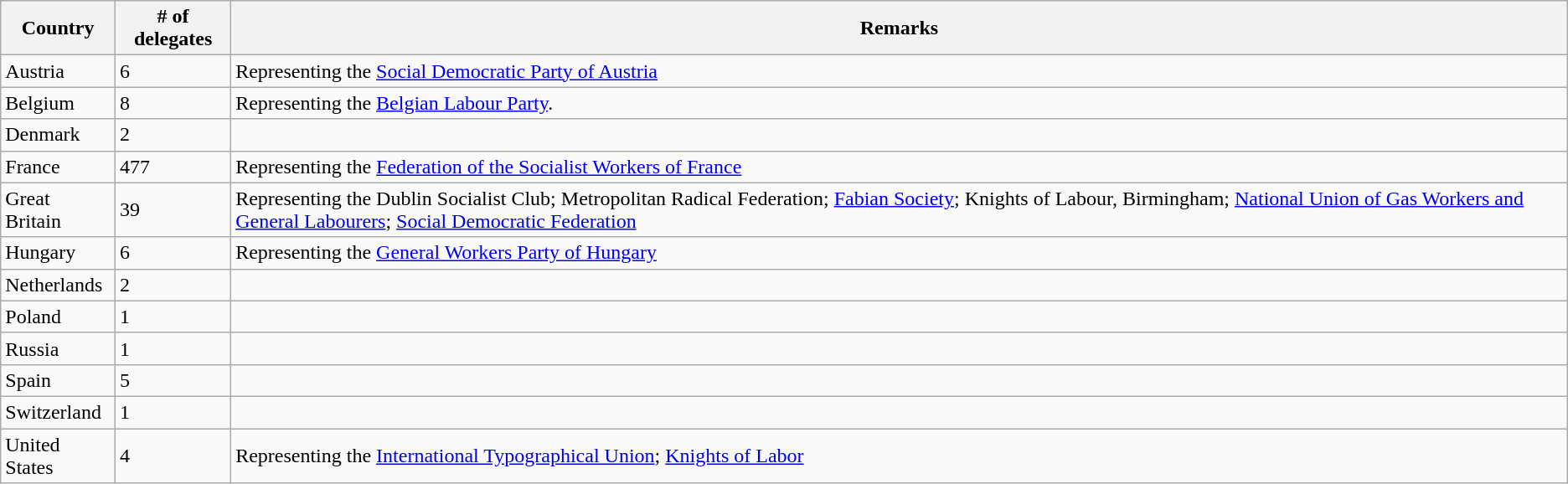<table class="wikitable" border="1">
<tr>
<th>Country</th>
<th># of delegates</th>
<th>Remarks</th>
</tr>
<tr>
<td>Austria</td>
<td>6</td>
<td>Representing the <a href='#'>Social Democratic Party of Austria</a></td>
</tr>
<tr>
<td>Belgium</td>
<td>8</td>
<td>Representing the <a href='#'>Belgian Labour Party</a>.</td>
</tr>
<tr>
<td>Denmark</td>
<td>2</td>
<td></td>
</tr>
<tr>
<td>France</td>
<td>477</td>
<td>Representing the <a href='#'>Federation of the Socialist Workers of France</a></td>
</tr>
<tr>
<td>Great Britain</td>
<td>39</td>
<td>Representing the Dublin Socialist Club; Metropolitan Radical Federation; <a href='#'>Fabian Society</a>; Knights of Labour, Birmingham; <a href='#'>National Union of Gas Workers and General Labourers</a>; <a href='#'>Social Democratic Federation</a></td>
</tr>
<tr>
<td>Hungary</td>
<td>6</td>
<td>Representing the <a href='#'>General Workers Party of Hungary</a></td>
</tr>
<tr>
<td>Netherlands</td>
<td>2</td>
<td></td>
</tr>
<tr>
<td>Poland</td>
<td>1</td>
<td></td>
</tr>
<tr>
<td>Russia</td>
<td>1</td>
<td></td>
</tr>
<tr>
<td>Spain</td>
<td>5</td>
<td></td>
</tr>
<tr>
<td>Switzerland</td>
<td>1</td>
<td></td>
</tr>
<tr>
<td>United States</td>
<td>4</td>
<td>Representing the <a href='#'>International Typographical Union</a>; <a href='#'>Knights of Labor</a></td>
</tr>
</table>
